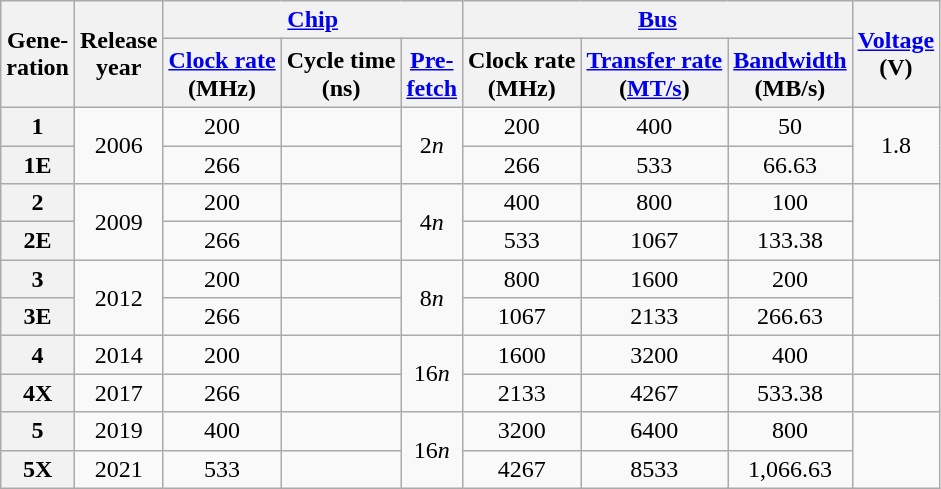<table class="mw-datatable wikitable sortable" style="text-align: center;">
<tr>
<th scope="col" rowspan="2">Gene-<br>ration</th>
<th scope="col" rowspan="2">Release<br>year</th>
<th scope="col" colspan="3"><a href='#'>Chip</a></th>
<th scope="col" colspan="3"><a href='#'>Bus</a></th>
<th scope="col" rowspan="2"><a href='#'>Voltage</a><br>(V)</th>
</tr>
<tr style="line-height:120%">
<th scope="col"><a href='#'>Clock rate</a><br>(MHz)</th>
<th scope="col">Cycle time<br>(ns)</th>
<th scope="col"><a href='#'>Pre-<br>fetch</a></th>
<th scope="col">Clock rate<br>(MHz)</th>
<th scope="col"><a href='#'>Transfer rate</a><br>(<a href='#'>MT/s</a>)</th>
<th scope="col"><a href='#'>Bandwidth</a><br>(MB/s)</th>
</tr>
<tr>
<th scope="row">1</th>
<td rowspan="2">2006</td>
<td>200</td>
<td></td>
<td rowspan="2">2<em>n</em></td>
<td>200</td>
<td>400</td>
<td>50</td>
<td rowspan="2">1.8</td>
</tr>
<tr>
<th scope="row">1E</th>
<td>266</td>
<td></td>
<td>266</td>
<td>533</td>
<td>66.63</td>
</tr>
<tr>
<th scope="row">2</th>
<td rowspan="2">2009</td>
<td>200</td>
<td></td>
<td rowspan="2">4<em>n</em></td>
<td>400</td>
<td>800</td>
<td>100</td>
<td rowspan="2"></td>
</tr>
<tr>
<th scope="row">2E</th>
<td>266</td>
<td></td>
<td>533</td>
<td>1067</td>
<td>133.38</td>
</tr>
<tr>
<th scope="row">3</th>
<td rowspan="2">2012</td>
<td>200</td>
<td></td>
<td rowspan="2">8<em>n</em></td>
<td>800</td>
<td>1600</td>
<td>200</td>
<td rowspan="2"></td>
</tr>
<tr>
<th scope="row">3E</th>
<td>266</td>
<td></td>
<td>1067</td>
<td>2133</td>
<td>266.63</td>
</tr>
<tr>
<th scope="row">4</th>
<td>2014</td>
<td>200</td>
<td></td>
<td rowspan="2">16<em>n</em></td>
<td>1600</td>
<td>3200</td>
<td>400</td>
<td></td>
</tr>
<tr>
<th scope="row">4X</th>
<td>2017</td>
<td>266</td>
<td></td>
<td>2133</td>
<td>4267</td>
<td>533.38</td>
<td></td>
</tr>
<tr>
<th scope="row">5</th>
<td>2019</td>
<td>400</td>
<td></td>
<td rowspan="2">16<em>n</em></td>
<td>3200</td>
<td>6400</td>
<td>800</td>
<td rowspan="2"></td>
</tr>
<tr>
<th scope="row">5X</th>
<td>2021</td>
<td>533</td>
<td></td>
<td>4267</td>
<td>8533</td>
<td>1,066.63</td>
</tr>
</table>
